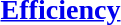<table width=100%>
<tr>
<td width=50% valign=top><br><h3><a href='#'>Efficiency</a></h3>




</td>
</tr>
</table>
